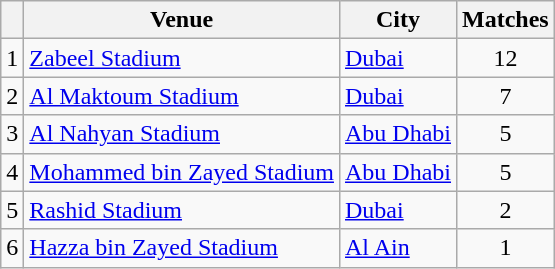<table class="wikitable">
<tr>
<th></th>
<th>Venue</th>
<th>City</th>
<th>Matches</th>
</tr>
<tr>
<td>1</td>
<td><a href='#'>Zabeel Stadium</a></td>
<td> <a href='#'>Dubai</a></td>
<td align="center">12</td>
</tr>
<tr>
<td>2</td>
<td><a href='#'>Al Maktoum Stadium</a></td>
<td> <a href='#'>Dubai</a></td>
<td align="center">7</td>
</tr>
<tr>
<td>3</td>
<td><a href='#'>Al Nahyan Stadium</a></td>
<td> <a href='#'>Abu Dhabi</a></td>
<td align="center">5</td>
</tr>
<tr>
<td>4</td>
<td><a href='#'>Mohammed bin Zayed Stadium</a></td>
<td> <a href='#'>Abu Dhabi</a></td>
<td align="center">5</td>
</tr>
<tr>
<td>5</td>
<td><a href='#'>Rashid Stadium</a></td>
<td> <a href='#'>Dubai</a></td>
<td align="center">2</td>
</tr>
<tr>
<td>6</td>
<td><a href='#'>Hazza bin Zayed Stadium</a></td>
<td> <a href='#'>Al Ain</a></td>
<td align="center">1</td>
</tr>
</table>
